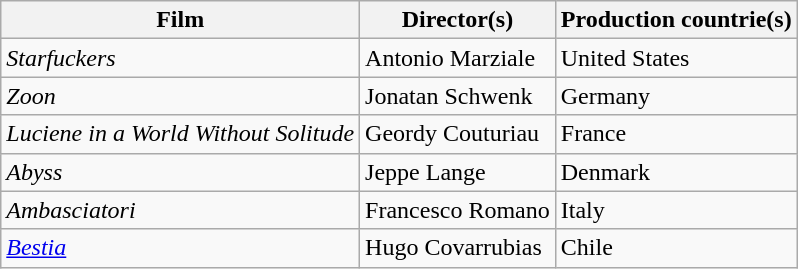<table class="wikitable">
<tr>
<th>Film</th>
<th>Director(s)</th>
<th>Production countrie(s)</th>
</tr>
<tr>
<td><em>Starfuckers</em></td>
<td>Antonio Marziale</td>
<td>United States</td>
</tr>
<tr>
<td><em>Zoon</em></td>
<td>Jonatan Schwenk</td>
<td>Germany</td>
</tr>
<tr>
<td><em>Luciene in a World Without Solitude</em></td>
<td>Geordy Couturiau</td>
<td>France</td>
</tr>
<tr>
<td><em>Abyss</em></td>
<td>Jeppe Lange</td>
<td>Denmark</td>
</tr>
<tr>
<td><em>Ambasciatori</em></td>
<td>Francesco Romano</td>
<td>Italy</td>
</tr>
<tr>
<td><em><a href='#'>Bestia</a></em></td>
<td>Hugo Covarrubias</td>
<td>Chile</td>
</tr>
</table>
